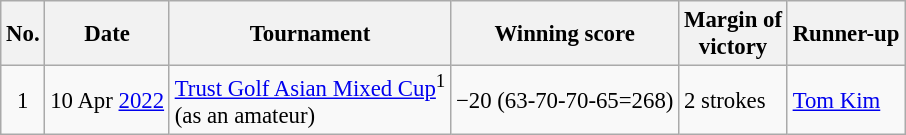<table class="wikitable" style="font-size:95%;">
<tr>
<th>No.</th>
<th>Date</th>
<th>Tournament</th>
<th>Winning score</th>
<th>Margin of<br>victory</th>
<th>Runner-up</th>
</tr>
<tr>
<td align=center>1</td>
<td align=right>10 Apr <a href='#'>2022</a></td>
<td><a href='#'>Trust Golf Asian Mixed Cup</a><sup>1</sup><br>(as an amateur)</td>
<td>−20 (63-70-70-65=268)</td>
<td>2 strokes</td>
<td> <a href='#'>Tom Kim</a></td>
</tr>
</table>
